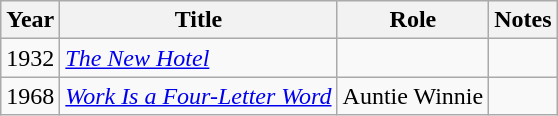<table class="wikitable sortable">
<tr>
<th>Year</th>
<th>Title</th>
<th>Role</th>
<th class="unsortable">Notes</th>
</tr>
<tr>
<td>1932</td>
<td><em><a href='#'>The New Hotel</a></em></td>
<td></td>
<td></td>
</tr>
<tr>
<td>1968</td>
<td><em><a href='#'>Work Is a Four-Letter Word</a></em></td>
<td>Auntie Winnie</td>
<td></td>
</tr>
</table>
